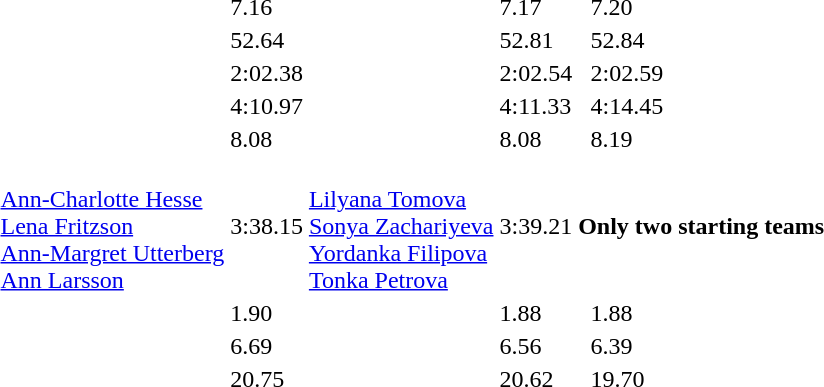<table>
<tr>
<td></td>
<td></td>
<td>7.16 </td>
<td></td>
<td>7.17</td>
<td></td>
<td>7.20</td>
</tr>
<tr>
<td></td>
<td></td>
<td>52.64 </td>
<td></td>
<td>52.81</td>
<td></td>
<td>52.84</td>
</tr>
<tr>
<td></td>
<td></td>
<td>2:02.38  </td>
<td></td>
<td>2:02.54</td>
<td></td>
<td>2:02.59</td>
</tr>
<tr>
<td></td>
<td></td>
<td>4:10.97 </td>
<td></td>
<td>4:11.33</td>
<td></td>
<td>4:14.45</td>
</tr>
<tr>
<td></td>
<td></td>
<td>8.08</td>
<td></td>
<td>8.08</td>
<td></td>
<td>8.19</td>
</tr>
<tr>
<td></td>
<td><br><a href='#'>Ann-Charlotte Hesse</a><br><a href='#'>Lena Fritzson</a><br><a href='#'>Ann-Margret Utterberg</a><br><a href='#'>Ann Larsson</a></td>
<td>3:38.15</td>
<td><br><a href='#'>Lilyana Tomova</a><br><a href='#'>Sonya Zachariyeva</a><br><a href='#'>Yordanka Filipova</a><br><a href='#'>Tonka Petrova</a></td>
<td>3:39.21</td>
<th colspan=2>Only two starting teams</th>
</tr>
<tr>
<td></td>
<td></td>
<td>1.90</td>
<td></td>
<td>1.88</td>
<td></td>
<td>1.88</td>
</tr>
<tr>
<td></td>
<td></td>
<td>6.69 </td>
<td></td>
<td>6.56</td>
<td></td>
<td>6.39</td>
</tr>
<tr>
<td></td>
<td></td>
<td>20.75 </td>
<td></td>
<td>20.62</td>
<td></td>
<td>19.70</td>
</tr>
</table>
